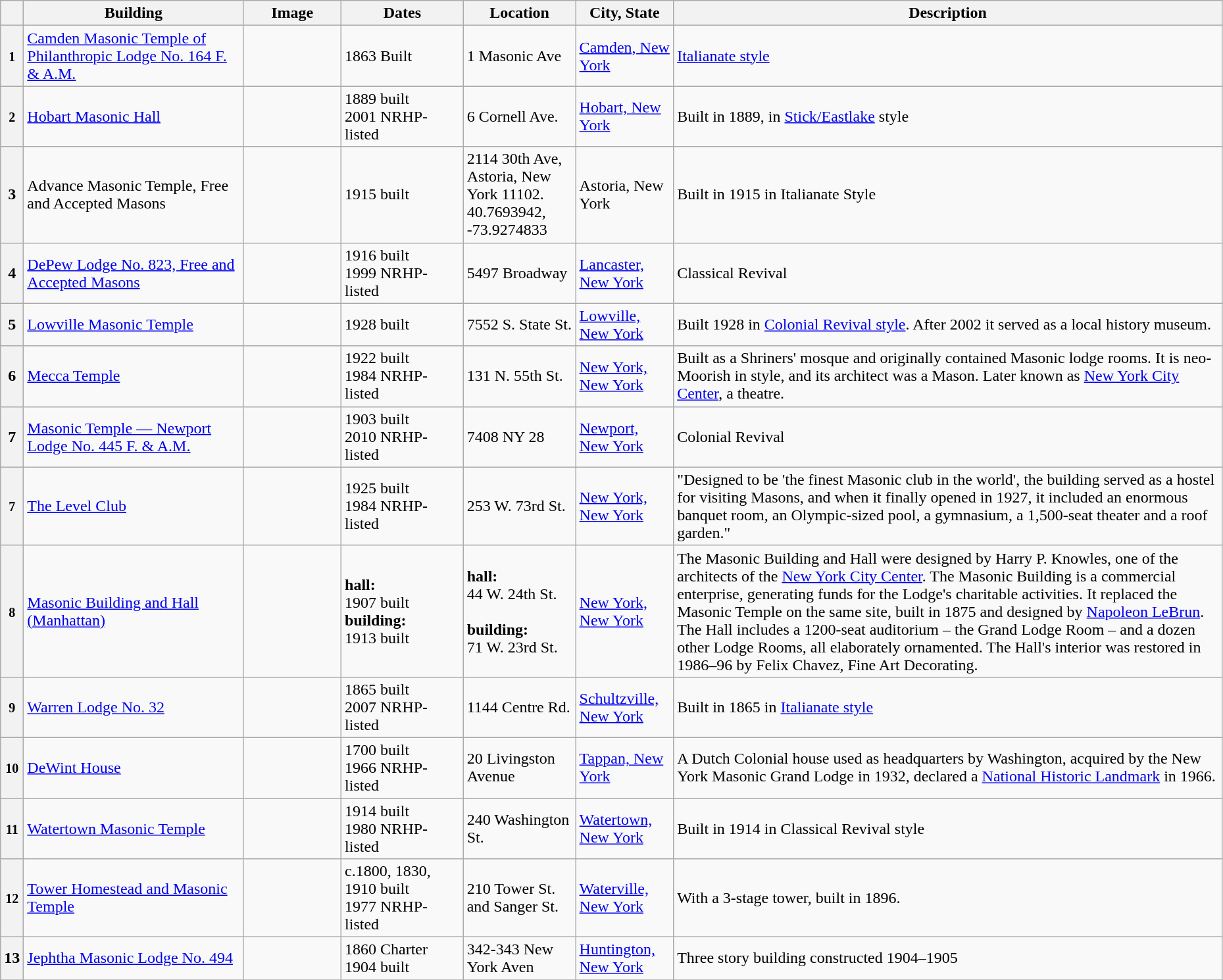<table class="wikitable sortable" style="width:98%">
<tr>
<th></th>
<th width = 18%><strong>Building</strong></th>
<th width = 8% class="unsortable"><strong>Image</strong></th>
<th width = 10%><strong>Dates</strong></th>
<th><strong>Location</strong></th>
<th width = 8%><strong>City, State</strong></th>
<th class="unsortable"><strong>Description</strong></th>
</tr>
<tr ->
<th><small>1</small></th>
<td><a href='#'>Camden Masonic Temple of Philanthropic Lodge No. 164 F. & A.M.</a></td>
<td></td>
<td>1863 Built</td>
<td>1 Masonic Ave <br><small></small></td>
<td><a href='#'>Camden, New York</a></td>
<td><a href='#'>Italianate style</a></td>
</tr>
<tr ->
<th><small>2</small></th>
<td><a href='#'>Hobart Masonic Hall</a></td>
<td></td>
<td>1889 built<br>2001 NRHP-listed</td>
<td>6 Cornell Ave.<br><small></small></td>
<td><a href='#'>Hobart, New York</a></td>
<td>Built in 1889, in <a href='#'>Stick/Eastlake</a> style</td>
</tr>
<tr>
<th>3</th>
<td>Advance Masonic Temple, Free and Accepted Masons</td>
<td></td>
<td>1915 built</td>
<td>2114 30th Ave, Astoria, New York 11102.<br>40.7693942, -73.9274833</td>
<td>Astoria, New York</td>
<td>Built in 1915 in Italianate Style</td>
</tr>
<tr ->
<th>4</th>
<td><a href='#'>DePew Lodge No. 823, Free and Accepted Masons</a></td>
<td></td>
<td>1916 built<br>1999 NRHP-listed</td>
<td>5497 Broadway<br><small></small></td>
<td><a href='#'>Lancaster, New York</a></td>
<td>Classical Revival</td>
</tr>
<tr ->
<th>5</th>
<td><a href='#'>Lowville Masonic Temple</a></td>
<td></td>
<td>1928 built</td>
<td>7552 S. State St.<br><small></small></td>
<td><a href='#'>Lowville, New York</a></td>
<td>Built 1928 in <a href='#'>Colonial Revival style</a>.  After 2002 it served as a local history museum.</td>
</tr>
<tr ->
<th>6</th>
<td><a href='#'>Mecca Temple</a></td>
<td></td>
<td>1922 built<br>1984 NRHP-listed</td>
<td>131 N. 55th St.<br><small></small></td>
<td><a href='#'>New York, New York</a></td>
<td>Built as a Shriners' mosque and originally contained Masonic lodge rooms.  It is neo-Moorish in style, and its architect was a Mason.  Later known as <a href='#'>New York City Center</a>, a theatre.</td>
</tr>
<tr ->
<th>7</th>
<td><a href='#'>Masonic Temple — Newport Lodge No. 445 F. & A.M.</a></td>
<td></td>
<td>1903 built<br>2010 NRHP-listed</td>
<td>7408 NY 28<br><small></small></td>
<td><a href='#'>Newport, New York</a></td>
<td>Colonial Revival</td>
</tr>
<tr ->
<th><small>7</small></th>
<td><a href='#'>The Level Club</a></td>
<td></td>
<td>1925 built<br>1984 NRHP-listed</td>
<td>253 W. 73rd St.<br><small></small></td>
<td><a href='#'>New York, New York</a></td>
<td>"Designed to be 'the finest Masonic club in the world', the building served as a hostel for visiting Masons, and when it finally opened in 1927, it included an enormous banquet room, an Olympic-sized pool, a gymnasium, a 1,500-seat theater and a roof garden."</td>
</tr>
<tr ->
<th><small>8</small></th>
<td><a href='#'>Masonic Building and Hall (Manhattan)</a></td>
<td></td>
<td><strong>hall:</strong><br>1907 built<br><strong>building:</strong><br>1913 built<br></td>
<td><strong>hall:</strong><br>44 W. 24th St.<br><small></small><br><strong>building:</strong><br>71 W. 23rd St.<br><small></small></td>
<td><a href='#'>New York, New York</a></td>
<td>The Masonic Building and Hall were designed by Harry P. Knowles, one of the architects of the <a href='#'>New York City Center</a>.  The Masonic Building is a commercial enterprise, generating funds for the Lodge's charitable activities.  It replaced the Masonic Temple on the same site, built in 1875 and designed by <a href='#'>Napoleon LeBrun</a>.  The Hall includes a 1200-seat auditorium – the Grand Lodge Room – and a dozen other Lodge Rooms, all elaborately ornamented.  The Hall's interior was restored in 1986–96 by Felix Chavez, Fine Art Decorating.</td>
</tr>
<tr ->
<th><small>9</small></th>
<td><a href='#'>Warren Lodge No. 32</a></td>
<td></td>
<td>1865 built<br>2007 NRHP-listed</td>
<td>1144 Centre Rd.<br><small></small></td>
<td><a href='#'>Schultzville, New York</a></td>
<td>Built in 1865 in <a href='#'>Italianate style</a></td>
</tr>
<tr ->
<th><small>10</small></th>
<td><a href='#'>DeWint House</a></td>
<td></td>
<td>1700 built<br>1966 NRHP-listed</td>
<td>20 Livingston Avenue<br><small></small></td>
<td><a href='#'>Tappan, New York</a></td>
<td>A Dutch Colonial house used as headquarters by Washington, acquired by the New York Masonic Grand Lodge in 1932, declared a <a href='#'>National Historic Landmark</a> in 1966.</td>
</tr>
<tr ->
<th><small>11</small></th>
<td><a href='#'>Watertown Masonic Temple</a></td>
<td></td>
<td>1914 built<br>1980 NRHP-listed</td>
<td>240 Washington St.<br><small></small></td>
<td><a href='#'>Watertown, New York</a></td>
<td>Built in 1914 in Classical Revival style</td>
</tr>
<tr ->
<th><small>12</small></th>
<td><a href='#'>Tower Homestead and Masonic Temple</a></td>
<td></td>
<td>c.1800, 1830, 1910 built<br>1977 NRHP-listed</td>
<td>210 Tower St. and Sanger St.<br><small></small></td>
<td><a href='#'>Waterville, New York</a></td>
<td>With a 3-stage tower, built in 1896.</td>
</tr>
<tr>
<th>13</th>
<td><a href='#'>Jephtha Masonic Lodge No. 494</a></td>
<td></td>
<td>1860 Charter<br>1904 built</td>
<td>342-343 New York Aven</td>
<td><a href='#'>Huntington, New York</a></td>
<td>Three story building constructed 1904–1905</td>
</tr>
<tr ->
</tr>
</table>
